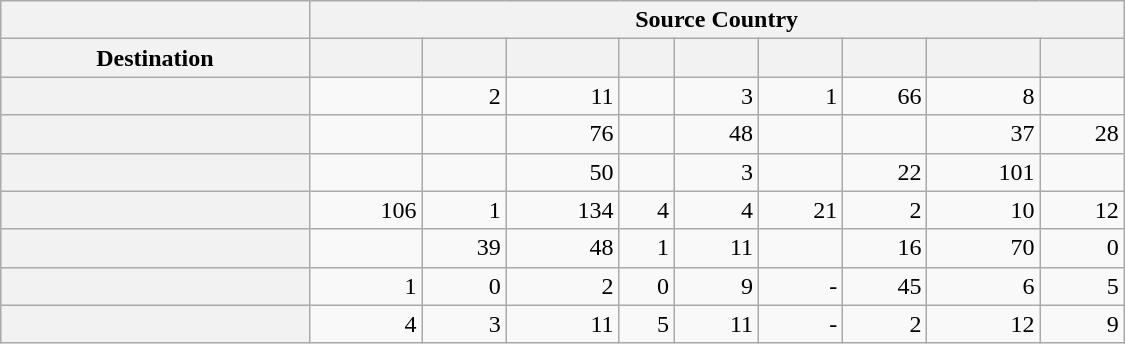<table class="wikitable" style="text-align: right; width: 750px; height: 200px;">
<tr>
<th></th>
<th colspan="9" scope="col">Source Country</th>
</tr>
<tr>
<th scope="col">Destination</th>
<th scope="col"></th>
<th scope="col"></th>
<th scope="col"></th>
<th scope="col"></th>
<th scope="col"></th>
<th scope="col"></th>
<th scope="col"></th>
<th scope="col"></th>
<th scope="col"></th>
</tr>
<tr>
<th scope="row"></th>
<td></td>
<td>2</td>
<td>11</td>
<td></td>
<td>3</td>
<td>1</td>
<td>66</td>
<td>8</td>
<td></td>
</tr>
<tr>
<th scope="row"></th>
<td></td>
<td></td>
<td>76</td>
<td></td>
<td>48</td>
<td></td>
<td></td>
<td>37</td>
<td>28</td>
</tr>
<tr>
<th scope="row"></th>
<td></td>
<td></td>
<td>50</td>
<td></td>
<td>3</td>
<td></td>
<td>22</td>
<td>101</td>
<td></td>
</tr>
<tr>
<th scope="row"></th>
<td>106</td>
<td>1</td>
<td>134</td>
<td>4</td>
<td>4</td>
<td>21</td>
<td>2</td>
<td>10</td>
<td>12</td>
</tr>
<tr>
<th scope="row"></th>
<td></td>
<td>39</td>
<td>48</td>
<td>1</td>
<td>11</td>
<td></td>
<td>16</td>
<td>70</td>
<td>0</td>
</tr>
<tr>
<th scope="row"></th>
<td>1</td>
<td>0</td>
<td>2</td>
<td>0</td>
<td>9</td>
<td>-</td>
<td>45</td>
<td>6</td>
<td>5</td>
</tr>
<tr>
<th scope="row"></th>
<td>4</td>
<td>3</td>
<td>11</td>
<td>5</td>
<td>11</td>
<td>-</td>
<td>2</td>
<td>12</td>
<td>9</td>
</tr>
</table>
